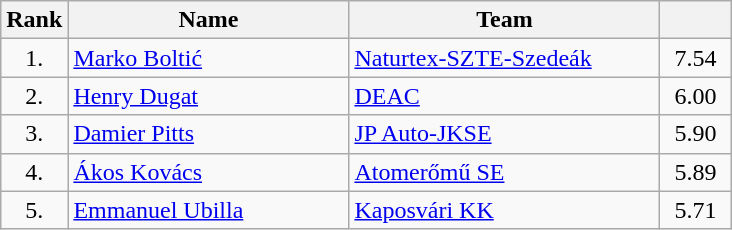<table class="wikitable" style="text-align: center;">
<tr>
<th>Rank</th>
<th width=180>Name</th>
<th width=200>Team</th>
<th width=40></th>
</tr>
<tr>
<td>1.</td>
<td align="left"> <a href='#'>Marko Boltić</a></td>
<td style="text-align:left;"><a href='#'>Naturtex-SZTE-Szedeák</a></td>
<td>7.54</td>
</tr>
<tr>
<td>2.</td>
<td align="left"> <a href='#'>Henry Dugat</a></td>
<td style="text-align:left;"><a href='#'>DEAC</a></td>
<td>6.00</td>
</tr>
<tr>
<td>3.</td>
<td align="left"> <a href='#'>Damier Pitts</a></td>
<td style="text-align:left;"><a href='#'>JP Auto-JKSE</a></td>
<td>5.90</td>
</tr>
<tr>
<td>4.</td>
<td align="left"> <a href='#'>Ákos Kovács</a></td>
<td style="text-align:left;"><a href='#'>Atomerőmű SE</a></td>
<td>5.89</td>
</tr>
<tr>
<td>5.</td>
<td align="left"> <a href='#'>Emmanuel Ubilla</a></td>
<td style="text-align:left;"><a href='#'>Kaposvári KK</a></td>
<td>5.71</td>
</tr>
</table>
